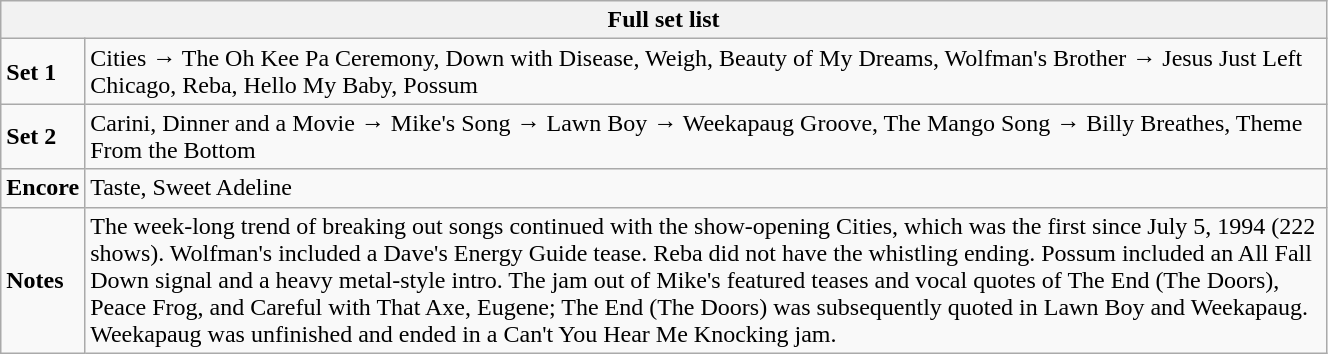<table class="wikitable" width="70%">
<tr>
<th colspan="2">Full set list</th>
</tr>
<tr>
<td><strong>Set 1</strong></td>
<td>Cities → The Oh Kee Pa Ceremony, Down with Disease, Weigh, Beauty of My Dreams, Wolfman's Brother → Jesus Just Left Chicago, Reba, Hello My Baby, Possum</td>
</tr>
<tr>
<td><strong>Set 2</strong></td>
<td>Carini, Dinner and a Movie → Mike's Song → Lawn Boy → Weekapaug Groove, The Mango Song → Billy Breathes, Theme From the Bottom</td>
</tr>
<tr>
<td><strong>Encore</strong></td>
<td>Taste, Sweet Adeline</td>
</tr>
<tr>
<td><strong>Notes</strong></td>
<td>The week-long trend of breaking out songs continued with the show-opening Cities, which was the first since July 5, 1994 (222 shows). Wolfman's included a Dave's Energy Guide tease. Reba did not have the whistling ending. Possum included an All Fall Down signal and a heavy metal-style intro. The jam out of Mike's featured teases and vocal quotes of The End (The Doors), Peace Frog, and Careful with That Axe, Eugene; The End (The Doors) was subsequently quoted in Lawn Boy and Weekapaug. Weekapaug was unfinished and ended in a Can't You Hear Me Knocking jam.</td>
</tr>
</table>
